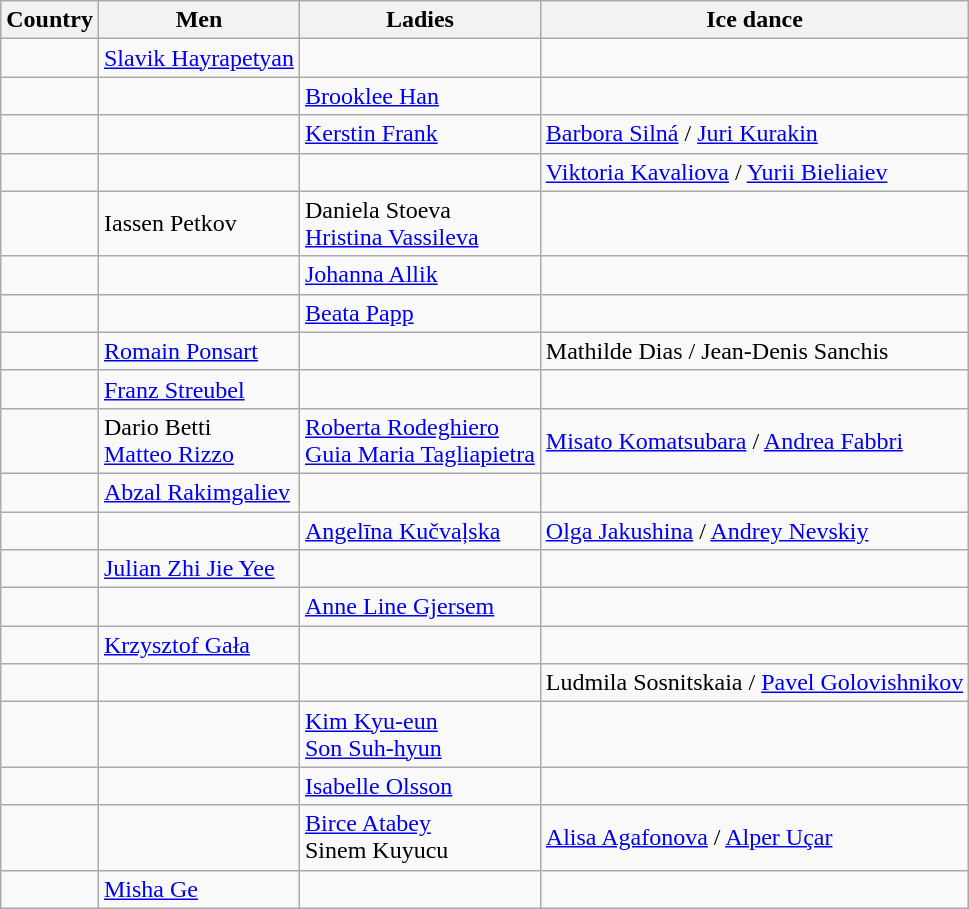<table class="wikitable">
<tr>
<th>Country</th>
<th>Men</th>
<th>Ladies</th>
<th>Ice dance</th>
</tr>
<tr>
<td></td>
<td><a href='#'>Slavik Hayrapetyan</a></td>
<td></td>
<td></td>
</tr>
<tr>
<td></td>
<td></td>
<td><a href='#'>Brooklee Han</a></td>
<td></td>
</tr>
<tr>
<td></td>
<td></td>
<td><a href='#'>Kerstin Frank</a></td>
<td><a href='#'>Barbora Silná</a> / <a href='#'>Juri Kurakin</a></td>
</tr>
<tr>
<td></td>
<td></td>
<td></td>
<td><a href='#'>Viktoria Kavaliova</a> / <a href='#'>Yurii Bieliaiev</a></td>
</tr>
<tr>
<td></td>
<td>Iassen Petkov</td>
<td>Daniela Stoeva <br> <a href='#'>Hristina Vassileva</a></td>
<td></td>
</tr>
<tr>
<td></td>
<td></td>
<td><a href='#'>Johanna Allik</a></td>
<td></td>
</tr>
<tr>
<td></td>
<td></td>
<td><a href='#'>Beata Papp</a></td>
<td></td>
</tr>
<tr>
<td></td>
<td><a href='#'>Romain Ponsart</a></td>
<td></td>
<td>Mathilde Dias / Jean-Denis Sanchis</td>
</tr>
<tr>
<td></td>
<td><a href='#'>Franz Streubel</a></td>
<td></td>
<td></td>
</tr>
<tr>
<td></td>
<td>Dario Betti <br> <a href='#'>Matteo Rizzo</a></td>
<td><a href='#'>Roberta Rodeghiero</a> <br> <a href='#'>Guia Maria Tagliapietra</a></td>
<td><a href='#'>Misato Komatsubara</a> / <a href='#'>Andrea Fabbri</a></td>
</tr>
<tr>
<td></td>
<td><a href='#'>Abzal Rakimgaliev</a></td>
<td></td>
<td></td>
</tr>
<tr>
<td></td>
<td></td>
<td><a href='#'>Angelīna Kučvaļska</a></td>
<td><a href='#'>Olga Jakushina</a> / <a href='#'>Andrey Nevskiy</a></td>
</tr>
<tr>
<td></td>
<td><a href='#'>Julian Zhi Jie Yee</a></td>
<td></td>
<td></td>
</tr>
<tr>
<td></td>
<td></td>
<td><a href='#'>Anne Line Gjersem</a></td>
<td></td>
</tr>
<tr>
<td></td>
<td><a href='#'>Krzysztof Gała</a></td>
<td></td>
<td></td>
</tr>
<tr>
<td></td>
<td></td>
<td></td>
<td>Ludmila Sosnitskaia / <a href='#'>Pavel Golovishnikov</a></td>
</tr>
<tr>
<td></td>
<td></td>
<td><a href='#'>Kim Kyu-eun</a> <br> <a href='#'>Son Suh-hyun</a></td>
<td></td>
</tr>
<tr>
<td></td>
<td></td>
<td><a href='#'>Isabelle Olsson</a></td>
<td></td>
</tr>
<tr>
<td></td>
<td></td>
<td><a href='#'>Birce Atabey</a> <br> Sinem Kuyucu</td>
<td><a href='#'>Alisa Agafonova</a> / <a href='#'>Alper Uçar</a></td>
</tr>
<tr>
<td></td>
<td><a href='#'>Misha Ge</a></td>
<td></td>
<td></td>
</tr>
</table>
